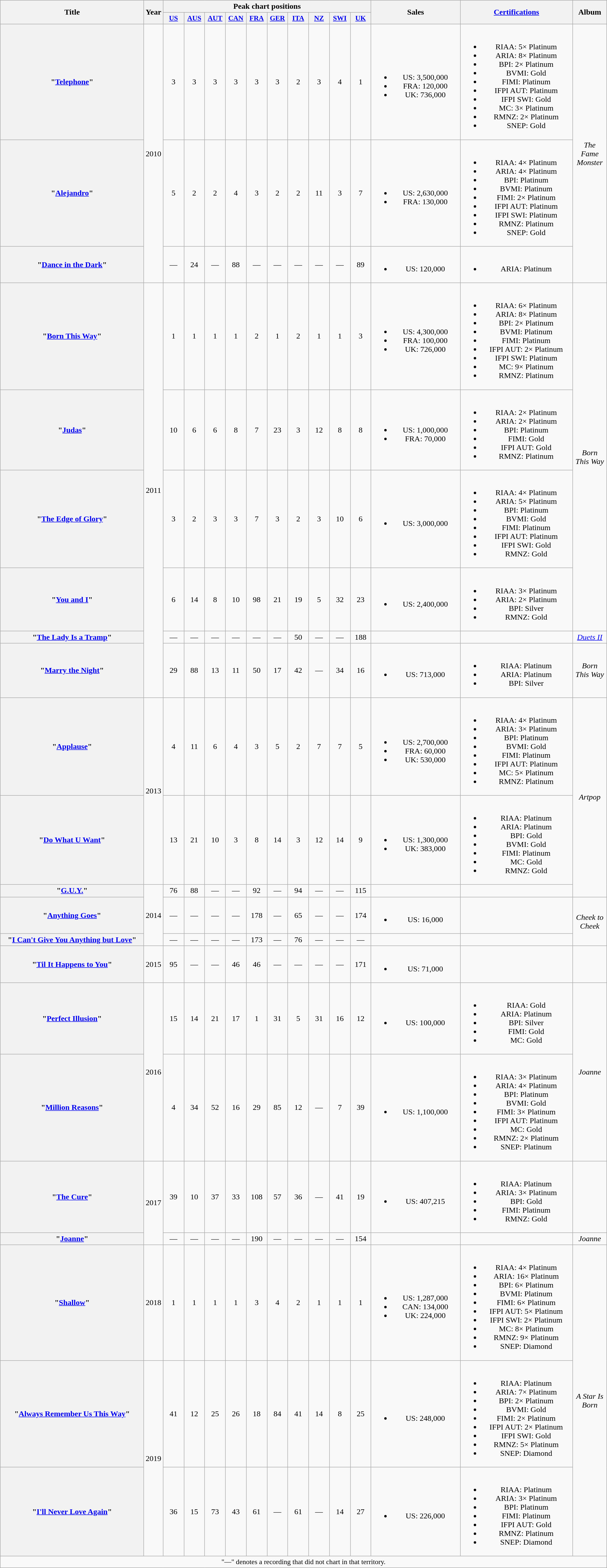<table class="wikitable plainrowheaders" style="text-align:center;">
<tr>
<th scope="col" rowspan="2" style="width:18em;">Title</th>
<th scope="col" rowspan="2">Year</th>
<th scope="col" colspan="10">Peak chart positions</th>
<th scope="col" rowspan="2" style="width:11em;">Sales</th>
<th scope="col" rowspan="2" style="width:14em;"><a href='#'>Certifications</a></th>
<th scope="col" rowspan="2">Album</th>
</tr>
<tr>
<th style="width:2.5em;font-size:90%"><a href='#'>US</a><br></th>
<th style="width:2.5em;font-size:90%"><a href='#'>AUS</a><br></th>
<th style="width:2.5em;font-size:90%"><a href='#'>AUT</a><br></th>
<th style="width:2.5em;font-size:90%"><a href='#'>CAN</a><br></th>
<th style="width:2.5em;font-size:90%"><a href='#'>FRA</a><br></th>
<th style="width:2.5em;font-size:90%"><a href='#'>GER</a><br></th>
<th style="width:2.5em;font-size:90%"><a href='#'>ITA</a><br></th>
<th style="width:2.5em;font-size:90%"><a href='#'>NZ</a><br></th>
<th style="width:2.5em;font-size:90%"><a href='#'>SWI</a><br></th>
<th style="width:2.5em;font-size:90%"><a href='#'>UK</a><br></th>
</tr>
<tr>
<th scope="row">"<a href='#'>Telephone</a>"<br></th>
<td rowspan="3">2010</td>
<td>3</td>
<td>3</td>
<td>3</td>
<td>3</td>
<td>3</td>
<td>3</td>
<td>2</td>
<td>3</td>
<td>4</td>
<td>1</td>
<td><br><ul><li>US: 3,500,000</li><li>FRA: 120,000</li><li>UK: 736,000</li></ul></td>
<td><br><ul><li>RIAA: 5× Platinum</li><li>ARIA: 8× Platinum</li><li>BPI: 2× Platinum</li><li>BVMI: Gold</li><li>FIMI: Platinum</li><li>IFPI AUT: Platinum</li><li>IFPI SWI: Gold</li><li>MC: 3× Platinum</li><li>RMNZ: 2× Platinum</li><li>SNEP: Gold</li></ul></td>
<td rowspan=3><em>The Fame Monster</em></td>
</tr>
<tr>
<th scope="row">"<a href='#'>Alejandro</a>"</th>
<td>5</td>
<td>2</td>
<td>2</td>
<td>4</td>
<td>3</td>
<td>2</td>
<td>2</td>
<td>11</td>
<td>3</td>
<td>7</td>
<td><br><ul><li>US: 2,630,000</li><li>FRA: 130,000</li></ul></td>
<td><br><ul><li>RIAA: 4× Platinum</li><li>ARIA: 4× Platinum</li><li>BPI: Platinum</li><li>BVMI: Platinum</li><li>FIMI: 2× Platinum</li><li>IFPI AUT: Platinum</li><li>IFPI SWI: Platinum</li><li>RMNZ: Platinum</li><li>SNEP: Gold</li></ul></td>
</tr>
<tr>
<th scope="row">"<a href='#'>Dance in the Dark</a>"</th>
<td>—</td>
<td>24</td>
<td>—</td>
<td>88</td>
<td>—</td>
<td>—</td>
<td>—</td>
<td>—</td>
<td>—</td>
<td>89</td>
<td><br><ul><li>US: 120,000</li></ul></td>
<td><br><ul><li>ARIA: Platinum</li></ul></td>
</tr>
<tr>
<th scope="row">"<a href='#'>Born This Way</a>"</th>
<td rowspan="6">2011</td>
<td>1</td>
<td>1</td>
<td>1</td>
<td>1</td>
<td>2</td>
<td>1</td>
<td>2</td>
<td>1</td>
<td>1</td>
<td>3</td>
<td><br><ul><li>US: 4,300,000</li><li>FRA: 100,000</li><li>UK: 726,000</li></ul></td>
<td><br><ul><li>RIAA: 6× Platinum</li><li>ARIA: 8× Platinum</li><li>BPI: 2× Platinum</li><li>BVMI: Platinum</li><li>FIMI: Platinum</li><li>IFPI AUT: 2× Platinum</li><li>IFPI SWI: Platinum</li><li>MC: 9× Platinum</li><li>RMNZ: Platinum</li></ul></td>
<td rowspan="4"><em>Born This Way</em></td>
</tr>
<tr>
<th scope="row">"<a href='#'>Judas</a>"</th>
<td>10</td>
<td>6</td>
<td>6</td>
<td>8</td>
<td>7</td>
<td>23</td>
<td>3</td>
<td>12</td>
<td>8</td>
<td>8</td>
<td><br><ul><li>US: 1,000,000</li><li>FRA: 70,000</li></ul></td>
<td><br><ul><li>RIAA: 2× Platinum</li><li>ARIA: 2× Platinum</li><li>BPI: Platinum</li><li>FIMI: Gold</li><li>IFPI AUT: Gold</li><li>RMNZ: Platinum</li></ul></td>
</tr>
<tr>
<th scope="row">"<a href='#'>The Edge of Glory</a>"</th>
<td>3</td>
<td>2</td>
<td>3</td>
<td>3</td>
<td>7</td>
<td>3</td>
<td>2</td>
<td>3</td>
<td>10</td>
<td>6</td>
<td><br><ul><li>US: 3,000,000</li></ul></td>
<td><br><ul><li>RIAA: 4× Platinum</li><li>ARIA: 5× Platinum</li><li>BPI: Platinum</li><li>BVMI: Gold</li><li>FIMI: Platinum</li><li>IFPI AUT: Platinum</li><li>IFPI SWI: Gold</li><li>RMNZ: Gold</li></ul></td>
</tr>
<tr>
<th scope="row">"<a href='#'>You and I</a>"</th>
<td>6</td>
<td>14</td>
<td>8</td>
<td>10</td>
<td>98</td>
<td>21</td>
<td>19</td>
<td>5</td>
<td>32</td>
<td>23</td>
<td><br><ul><li>US: 2,400,000</li></ul></td>
<td><br><ul><li>RIAA: 3× Platinum</li><li>ARIA: 2× Platinum</li><li>BPI: Silver</li><li>RMNZ: Gold</li></ul></td>
</tr>
<tr>
<th scope="row">"<a href='#'>The Lady Is a Tramp</a>"<br></th>
<td>—</td>
<td>—</td>
<td>—</td>
<td>—</td>
<td>—</td>
<td>—</td>
<td>50</td>
<td>—</td>
<td>—</td>
<td>188</td>
<td></td>
<td></td>
<td><em><a href='#'>Duets II</a></em></td>
</tr>
<tr>
<th scope="row">"<a href='#'>Marry the Night</a>"</th>
<td>29</td>
<td>88</td>
<td>13</td>
<td>11</td>
<td>50</td>
<td>17</td>
<td>42</td>
<td>—</td>
<td>34</td>
<td>16</td>
<td><br><ul><li>US: 713,000</li></ul></td>
<td><br><ul><li>RIAA: Platinum</li><li>ARIA: Platinum</li><li>BPI: Silver</li></ul></td>
<td><em>Born This Way</em></td>
</tr>
<tr>
<th scope="row">"<a href='#'>Applause</a>"</th>
<td rowspan="2">2013</td>
<td>4</td>
<td>11</td>
<td>6</td>
<td>4</td>
<td>3</td>
<td>5</td>
<td>2</td>
<td>7</td>
<td>7</td>
<td>5</td>
<td><br><ul><li>US: 2,700,000</li><li>FRA: 60,000</li><li>UK: 530,000</li></ul></td>
<td><br><ul><li>RIAA: 4× Platinum</li><li>ARIA: 3× Platinum</li><li>BPI: Platinum</li><li>BVMI: Gold</li><li>FIMI: Platinum</li><li>IFPI AUT: Platinum</li><li>MC: 5× Platinum</li><li>RMNZ: Platinum</li></ul></td>
<td rowspan="3"><em>Artpop</em></td>
</tr>
<tr>
<th scope="row">"<a href='#'>Do What U Want</a>"<br></th>
<td>13</td>
<td>21</td>
<td>10</td>
<td>3</td>
<td>8</td>
<td>14</td>
<td>3</td>
<td>12</td>
<td>14</td>
<td>9</td>
<td><br><ul><li>US: 1,300,000</li><li>UK: 383,000</li></ul></td>
<td><br><ul><li>RIAA: Platinum</li><li>ARIA: Platinum</li><li>BPI: Gold</li><li>BVMI: Gold</li><li>FIMI: Platinum</li><li>MC: Gold</li><li>RMNZ: Gold</li></ul></td>
</tr>
<tr>
<th scope="row">"<a href='#'>G.U.Y.</a>"</th>
<td rowspan="3">2014</td>
<td>76</td>
<td>88</td>
<td>—</td>
<td>—</td>
<td>92</td>
<td>—</td>
<td>94</td>
<td>—</td>
<td>—</td>
<td>115</td>
<td></td>
<td></td>
</tr>
<tr>
<th scope="row">"<a href='#'>Anything Goes</a>"<br></th>
<td>—</td>
<td>—</td>
<td>—</td>
<td>—</td>
<td>178</td>
<td>—</td>
<td>65</td>
<td>—</td>
<td>—</td>
<td>174</td>
<td><br><ul><li>US: 16,000</li></ul></td>
<td></td>
<td rowspan="2"><em>Cheek to Cheek</em></td>
</tr>
<tr>
<th scope="row">"<a href='#'>I Can't Give You Anything but Love</a>"<br></th>
<td>—</td>
<td>—</td>
<td>—</td>
<td>—</td>
<td>173</td>
<td>—</td>
<td>76</td>
<td>—</td>
<td>—</td>
<td>—</td>
<td></td>
<td></td>
</tr>
<tr>
<th scope="row">"<a href='#'>Til It Happens to You</a>"</th>
<td>2015</td>
<td>95</td>
<td>—</td>
<td>—</td>
<td>46</td>
<td>46</td>
<td>—</td>
<td>—</td>
<td>—</td>
<td>—</td>
<td>171</td>
<td><br><ul><li>US: 71,000</li></ul></td>
<td></td>
<td> </td>
</tr>
<tr>
<th scope="row">"<a href='#'>Perfect Illusion</a>"</th>
<td rowspan=2>2016</td>
<td>15</td>
<td>14</td>
<td>21</td>
<td>17</td>
<td>1</td>
<td>31</td>
<td>5</td>
<td>31</td>
<td>16</td>
<td>12</td>
<td><br><ul><li>US: 100,000</li></ul></td>
<td><br><ul><li>RIAA: Gold</li><li>ARIA: Platinum</li><li>BPI: Silver</li><li>FIMI: Gold</li><li>MC: Gold</li></ul></td>
<td rowspan="2"><em>Joanne</em></td>
</tr>
<tr>
<th scope="row">"<a href='#'>Million Reasons</a>"</th>
<td>4</td>
<td>34</td>
<td>52</td>
<td>16</td>
<td>29</td>
<td>85</td>
<td>12</td>
<td>—</td>
<td>7</td>
<td>39</td>
<td><br><ul><li>US: 1,100,000</li></ul></td>
<td><br><ul><li>RIAA: 3× Platinum</li><li>ARIA: 4× Platinum</li><li>BPI: Platinum</li><li>BVMI: Gold</li><li>FIMI: 3× Platinum</li><li>IFPI AUT: Platinum</li><li>MC: Gold</li><li>RMNZ: 2× Platinum</li><li>SNEP: Platinum</li></ul></td>
</tr>
<tr>
<th scope="row">"<a href='#'>The Cure</a>"</th>
<td rowspan=2>2017</td>
<td>39</td>
<td>10</td>
<td>37</td>
<td>33</td>
<td>108</td>
<td>57</td>
<td>36</td>
<td>—</td>
<td>41</td>
<td>19</td>
<td><br><ul><li>US: 407,215</li></ul></td>
<td><br><ul><li>RIAA: Platinum</li><li>ARIA: 3× Platinum</li><li>BPI: Gold</li><li>FIMI: Platinum</li><li>RMNZ: Gold</li></ul></td>
<td></td>
</tr>
<tr>
<th scope="row">"<a href='#'>Joanne</a>"<br></th>
<td>—</td>
<td>—</td>
<td>—</td>
<td>—</td>
<td>190</td>
<td>—</td>
<td>—</td>
<td>—</td>
<td>—</td>
<td>154</td>
<td></td>
<td></td>
<td><em>Joanne</em></td>
</tr>
<tr>
<th scope="row">"<a href='#'>Shallow</a>"<br></th>
<td>2018</td>
<td>1</td>
<td>1</td>
<td>1</td>
<td>1</td>
<td>3</td>
<td>4</td>
<td>2</td>
<td>1</td>
<td>1</td>
<td>1</td>
<td><br><ul><li>US: 1,287,000</li><li>CAN: 134,000</li><li>UK: 224,000</li></ul></td>
<td><br><ul><li>RIAA: 4× Platinum</li><li>ARIA: 16× Platinum</li><li>BPI: 6× Platinum</li><li>BVMI: Platinum</li><li>FIMI: 6× Platinum</li><li>IFPI AUT: 5× Platinum</li><li>IFPI SWI: 2× Platinum</li><li>MC: 8× Platinum</li><li>RMNZ: 9× Platinum</li><li>SNEP: Diamond</li></ul></td>
<td rowspan="3"><em>A Star Is Born</em></td>
</tr>
<tr>
<th scope="row">"<a href='#'>Always Remember Us This Way</a>"</th>
<td rowspan="2">2019</td>
<td>41</td>
<td>12</td>
<td>25</td>
<td>26</td>
<td>18</td>
<td>84</td>
<td>41</td>
<td>14</td>
<td>8</td>
<td>25</td>
<td><br><ul><li>US: 248,000</li></ul></td>
<td><br><ul><li>RIAA: Platinum</li><li>ARIA: 7× Platinum</li><li>BPI: 2× Platinum</li><li>BVMI: Gold</li><li>FIMI: 2× Platinum</li><li>IFPI AUT: 2× Platinum</li><li>IFPI SWI: Gold</li><li>RMNZ: 5× Platinum</li><li>SNEP: Diamond</li></ul></td>
</tr>
<tr>
<th scope="row">"<a href='#'>I'll Never Love Again</a>"<br></th>
<td>36</td>
<td>15</td>
<td>73</td>
<td>43</td>
<td>61</td>
<td>—</td>
<td>61</td>
<td>—</td>
<td>14</td>
<td>27</td>
<td><br><ul><li>US: 226,000</li></ul></td>
<td><br><ul><li>RIAA: Platinum</li><li>ARIA: 3× Platinum</li><li>BPI: Platinum</li><li>FIMI: Platinum</li><li>IFPI AUT: Gold</li><li>RMNZ: Platinum</li><li>SNEP: Diamond</li></ul></td>
</tr>
<tr>
<td colspan="15" style="font-size:90%;">"—" denotes a recording that did not chart in that territory.</td>
</tr>
</table>
